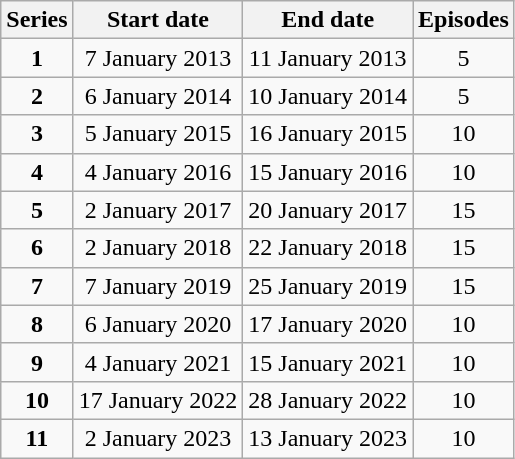<table class="wikitable" style="text-align:center;">
<tr>
<th>Series</th>
<th>Start date</th>
<th>End date</th>
<th>Episodes</th>
</tr>
<tr>
<td><strong>1</strong></td>
<td>7 January 2013</td>
<td>11 January 2013</td>
<td>5</td>
</tr>
<tr>
<td><strong>2</strong></td>
<td>6 January 2014</td>
<td>10 January 2014</td>
<td>5</td>
</tr>
<tr>
<td><strong>3</strong></td>
<td>5 January 2015</td>
<td>16 January 2015</td>
<td>10</td>
</tr>
<tr>
<td><strong>4</strong></td>
<td>4 January 2016</td>
<td>15 January 2016</td>
<td>10</td>
</tr>
<tr>
<td><strong>5</strong></td>
<td>2 January 2017</td>
<td>20 January 2017</td>
<td>15</td>
</tr>
<tr>
<td><strong>6</strong></td>
<td>2 January 2018</td>
<td>22 January 2018</td>
<td>15</td>
</tr>
<tr>
<td><strong>7</strong></td>
<td>7 January 2019</td>
<td>25 January 2019</td>
<td>15</td>
</tr>
<tr>
<td><strong>8</strong></td>
<td>6 January 2020</td>
<td>17 January 2020</td>
<td>10</td>
</tr>
<tr>
<td><strong>9</strong></td>
<td>4 January 2021</td>
<td>15 January 2021</td>
<td>10</td>
</tr>
<tr>
<td><strong>10</strong></td>
<td>17 January 2022</td>
<td>28 January 2022</td>
<td>10</td>
</tr>
<tr>
<td><strong>11</strong></td>
<td>2 January 2023</td>
<td>13 January 2023</td>
<td>10</td>
</tr>
</table>
